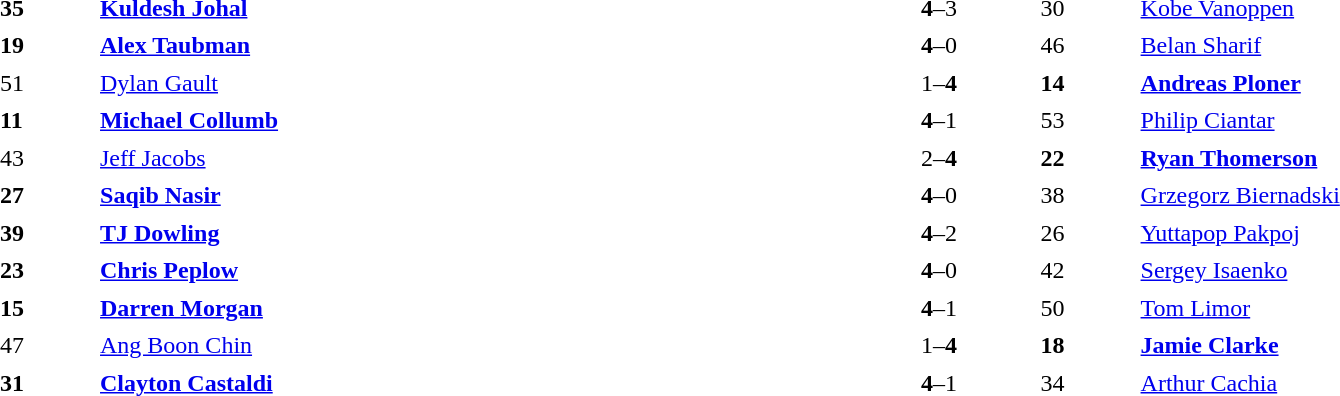<table width="100%" cellspacing="5">
<tr>
<th width=5%></th>
<th width=40%></th>
<th width=10%></th>
<th width=5%></th>
<th width=40%></th>
</tr>
<tr>
<td><strong>35</strong></td>
<td> <strong><a href='#'>Kuldesh Johal</a></strong></td>
<td align="center"><strong>4</strong>–3</td>
<td>30</td>
<td> <a href='#'>Kobe Vanoppen</a></td>
</tr>
<tr>
<td><strong>19</strong></td>
<td> <strong><a href='#'>Alex Taubman</a></strong></td>
<td align="center"><strong>4</strong>–0</td>
<td>46</td>
<td> <a href='#'>Belan Sharif</a></td>
</tr>
<tr>
<td>51</td>
<td> <a href='#'>Dylan Gault</a></td>
<td align="center">1–<strong>4</strong></td>
<td><strong>14</strong></td>
<td> <strong><a href='#'>Andreas Ploner</a></strong></td>
</tr>
<tr>
<td><strong>11</strong></td>
<td> <strong><a href='#'>Michael Collumb</a></strong></td>
<td align="center"><strong>4</strong>–1</td>
<td>53</td>
<td> <a href='#'>Philip Ciantar</a></td>
</tr>
<tr>
<td>43</td>
<td> <a href='#'>Jeff Jacobs</a></td>
<td align="center">2–<strong>4</strong></td>
<td><strong>22</strong></td>
<td> <strong><a href='#'>Ryan Thomerson</a></strong></td>
</tr>
<tr>
<td><strong>27</strong></td>
<td> <strong><a href='#'>Saqib Nasir</a></strong></td>
<td align="center"><strong>4</strong>–0</td>
<td>38</td>
<td> <a href='#'>Grzegorz Biernadski</a></td>
</tr>
<tr>
<td><strong>39</strong></td>
<td> <strong><a href='#'>TJ Dowling</a></strong></td>
<td align="center"><strong>4</strong>–2</td>
<td>26</td>
<td> <a href='#'>Yuttapop Pakpoj</a></td>
</tr>
<tr>
<td><strong>23</strong></td>
<td> <strong><a href='#'>Chris Peplow</a></strong></td>
<td align="center"><strong>4</strong>–0</td>
<td>42</td>
<td> <a href='#'>Sergey Isaenko</a></td>
</tr>
<tr>
<td><strong>15</strong></td>
<td> <strong><a href='#'>Darren Morgan</a></strong></td>
<td align="center"><strong>4</strong>–1</td>
<td>50</td>
<td> <a href='#'>Tom Limor</a></td>
</tr>
<tr>
<td>47</td>
<td> <a href='#'>Ang Boon Chin</a></td>
<td align="center">1–<strong>4</strong></td>
<td><strong>18</strong></td>
<td> <strong><a href='#'>Jamie Clarke</a></strong></td>
</tr>
<tr>
<td><strong>31</strong></td>
<td> <strong><a href='#'>Clayton Castaldi</a></strong></td>
<td align="center"><strong>4</strong>–1</td>
<td>34</td>
<td> <a href='#'>Arthur Cachia</a></td>
</tr>
</table>
